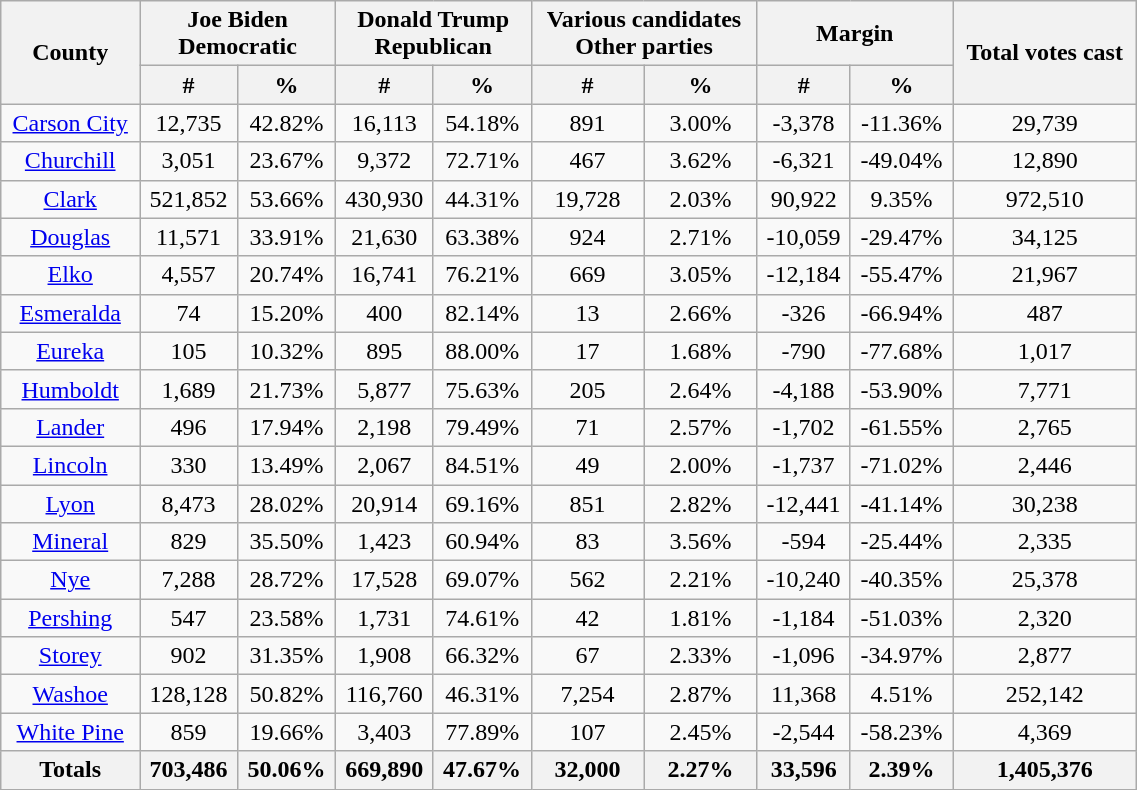<table width="60%"  class="wikitable sortable" style="text-align:center">
<tr>
<th style="text-align:center;" rowspan="2">County</th>
<th style="text-align:center;" colspan="2">Joe Biden<br>Democratic</th>
<th style="text-align:center;" colspan="2">Donald Trump<br>Republican</th>
<th style="text-align:center;" colspan="2">Various candidates<br>Other parties</th>
<th style="text-align:center;" colspan="2">Margin</th>
<th style="text-align:center;" rowspan="2">Total votes cast</th>
</tr>
<tr>
<th style="text-align:center;" data-sort-type="number">#</th>
<th style="text-align:center;" data-sort-type="number">%</th>
<th style="text-align:center;" data-sort-type="number">#</th>
<th style="text-align:center;" data-sort-type="number">%</th>
<th style="text-align:center;" data-sort-type="number">#</th>
<th style="text-align:center;" data-sort-type="number">%</th>
<th style="text-align:center;" data-sort-type="number">#</th>
<th style="text-align:center;" data-sort-type="number">%</th>
</tr>
<tr style="text-align:center;">
<td><a href='#'>Carson City</a></td>
<td>12,735</td>
<td>42.82%</td>
<td>16,113</td>
<td>54.18%</td>
<td>891</td>
<td>3.00%</td>
<td>-3,378</td>
<td>-11.36%</td>
<td>29,739</td>
</tr>
<tr style="text-align:center;">
<td><a href='#'>Churchill</a></td>
<td>3,051</td>
<td>23.67%</td>
<td>9,372</td>
<td>72.71%</td>
<td>467</td>
<td>3.62%</td>
<td>-6,321</td>
<td>-49.04%</td>
<td>12,890</td>
</tr>
<tr style="text-align:center;">
<td><a href='#'>Clark</a></td>
<td>521,852</td>
<td>53.66%</td>
<td>430,930</td>
<td>44.31%</td>
<td>19,728</td>
<td>2.03%</td>
<td>90,922</td>
<td>9.35%</td>
<td>972,510</td>
</tr>
<tr style="text-align:center;">
<td><a href='#'>Douglas</a></td>
<td>11,571</td>
<td>33.91%</td>
<td>21,630</td>
<td>63.38%</td>
<td>924</td>
<td>2.71%</td>
<td>-10,059</td>
<td>-29.47%</td>
<td>34,125</td>
</tr>
<tr style="text-align:center;">
<td><a href='#'>Elko</a></td>
<td>4,557</td>
<td>20.74%</td>
<td>16,741</td>
<td>76.21%</td>
<td>669</td>
<td>3.05%</td>
<td>-12,184</td>
<td>-55.47%</td>
<td>21,967</td>
</tr>
<tr style="text-align:center;">
<td><a href='#'>Esmeralda</a></td>
<td>74</td>
<td>15.20%</td>
<td>400</td>
<td>82.14%</td>
<td>13</td>
<td>2.66%</td>
<td>-326</td>
<td>-66.94%</td>
<td>487</td>
</tr>
<tr style="text-align:center;">
<td><a href='#'>Eureka</a></td>
<td>105</td>
<td>10.32%</td>
<td>895</td>
<td>88.00%</td>
<td>17</td>
<td>1.68%</td>
<td>-790</td>
<td>-77.68%</td>
<td>1,017</td>
</tr>
<tr style="text-align:center;">
<td><a href='#'>Humboldt</a></td>
<td>1,689</td>
<td>21.73%</td>
<td>5,877</td>
<td>75.63%</td>
<td>205</td>
<td>2.64%</td>
<td>-4,188</td>
<td>-53.90%</td>
<td>7,771</td>
</tr>
<tr style="text-align:center;">
<td><a href='#'>Lander</a></td>
<td>496</td>
<td>17.94%</td>
<td>2,198</td>
<td>79.49%</td>
<td>71</td>
<td>2.57%</td>
<td>-1,702</td>
<td>-61.55%</td>
<td>2,765</td>
</tr>
<tr style="text-align:center;">
<td><a href='#'>Lincoln</a></td>
<td>330</td>
<td>13.49%</td>
<td>2,067</td>
<td>84.51%</td>
<td>49</td>
<td>2.00%</td>
<td>-1,737</td>
<td>-71.02%</td>
<td>2,446</td>
</tr>
<tr style="text-align:center;">
<td><a href='#'>Lyon</a></td>
<td>8,473</td>
<td>28.02%</td>
<td>20,914</td>
<td>69.16%</td>
<td>851</td>
<td>2.82%</td>
<td>-12,441</td>
<td>-41.14%</td>
<td>30,238</td>
</tr>
<tr style="text-align:center;">
<td><a href='#'>Mineral</a></td>
<td>829</td>
<td>35.50%</td>
<td>1,423</td>
<td>60.94%</td>
<td>83</td>
<td>3.56%</td>
<td>-594</td>
<td>-25.44%</td>
<td>2,335</td>
</tr>
<tr style="text-align:center;">
<td><a href='#'>Nye</a></td>
<td>7,288</td>
<td>28.72%</td>
<td>17,528</td>
<td>69.07%</td>
<td>562</td>
<td>2.21%</td>
<td>-10,240</td>
<td>-40.35%</td>
<td>25,378</td>
</tr>
<tr style="text-align:center;">
<td><a href='#'>Pershing</a></td>
<td>547</td>
<td>23.58%</td>
<td>1,731</td>
<td>74.61%</td>
<td>42</td>
<td>1.81%</td>
<td>-1,184</td>
<td>-51.03%</td>
<td>2,320</td>
</tr>
<tr style="text-align:center;">
<td><a href='#'>Storey</a></td>
<td>902</td>
<td>31.35%</td>
<td>1,908</td>
<td>66.32%</td>
<td>67</td>
<td>2.33%</td>
<td>-1,096</td>
<td>-34.97%</td>
<td>2,877</td>
</tr>
<tr style="text-align:center;">
<td><a href='#'>Washoe</a></td>
<td>128,128</td>
<td>50.82%</td>
<td>116,760</td>
<td>46.31%</td>
<td>7,254</td>
<td>2.87%</td>
<td>11,368</td>
<td>4.51%</td>
<td>252,142</td>
</tr>
<tr style="text-align:center;">
<td><a href='#'>White Pine</a></td>
<td>859</td>
<td>19.66%</td>
<td>3,403</td>
<td>77.89%</td>
<td>107</td>
<td>2.45%</td>
<td>-2,544</td>
<td>-58.23%</td>
<td>4,369</td>
</tr>
<tr>
<th>Totals</th>
<th>703,486</th>
<th>50.06%</th>
<th>669,890</th>
<th>47.67%</th>
<th>32,000</th>
<th>2.27%</th>
<th>33,596</th>
<th>2.39%</th>
<th>1,405,376</th>
</tr>
</table>
